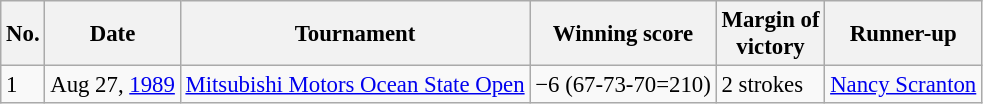<table class="wikitable" style="font-size:95%;">
<tr>
<th>No.</th>
<th>Date</th>
<th>Tournament</th>
<th>Winning score</th>
<th>Margin of<br>victory</th>
<th>Runner-up</th>
</tr>
<tr>
<td>1</td>
<td>Aug 27, <a href='#'>1989</a></td>
<td><a href='#'>Mitsubishi Motors Ocean State Open</a></td>
<td>−6 (67-73-70=210)</td>
<td>2 strokes</td>
<td> <a href='#'>Nancy Scranton</a></td>
</tr>
</table>
